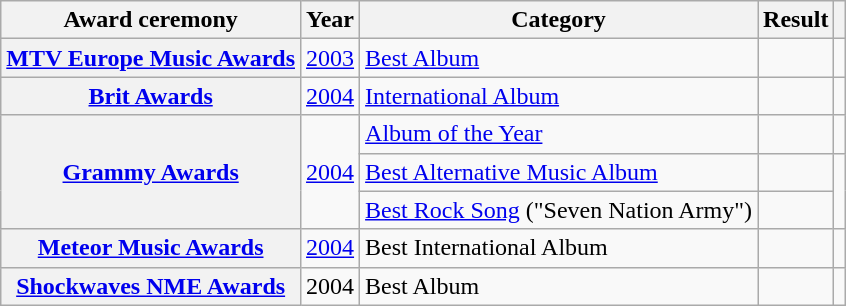<table class="wikitable sortable plainrowheaders">
<tr>
<th scope="col"><strong>Award ceremony</strong></th>
<th scope="col">Year</th>
<th scope="col">Category</th>
<th scope="col">Result</th>
<th class="unsortable"></th>
</tr>
<tr>
<th scope="row"><a href='#'>MTV Europe Music Awards</a></th>
<td><a href='#'>2003</a></td>
<td><a href='#'>Best Album</a></td>
<td></td>
<td style="text-align:center;"></td>
</tr>
<tr>
<th scope="row"><a href='#'>Brit Awards</a></th>
<td scope="row"><a href='#'>2004</a></td>
<td scope="row"><a href='#'>International Album</a></td>
<td></td>
<td style="text-align:center;"></td>
</tr>
<tr>
<th rowspan="3" ! scope="row"><a href='#'>Grammy Awards</a></th>
<td rowspan="3"><a href='#'>2004</a></td>
<td><a href='#'>Album of the Year</a></td>
<td></td>
<td style="text-align:center;"></td>
</tr>
<tr>
<td><a href='#'>Best Alternative Music Album</a></td>
<td></td>
<td rowspan="2" style="text-align:center;"></td>
</tr>
<tr>
<td><a href='#'>Best Rock Song</a> ("Seven Nation Army")</td>
<td></td>
</tr>
<tr>
<th scope="row"><a href='#'>Meteor Music Awards</a></th>
<td><a href='#'>2004</a></td>
<td>Best International Album</td>
<td></td>
<td style="text-align:center;"></td>
</tr>
<tr>
<th scope="row"><a href='#'>Shockwaves NME Awards</a></th>
<td>2004</td>
<td>Best Album</td>
<td></td>
<td style="text-align:center;"></td>
</tr>
</table>
